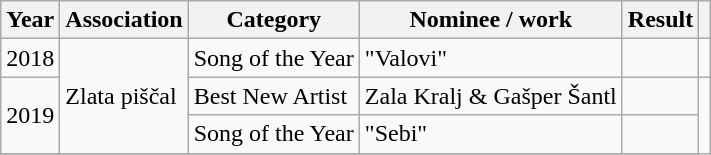<table class="wikitable sortable">
<tr>
<th>Year</th>
<th>Association</th>
<th>Category</th>
<th>Nominee / work</th>
<th>Result</th>
<th class="unsortable"></th>
</tr>
<tr>
<td>2018</td>
<td rowspan="3">Zlata piščal</td>
<td>Song of the Year</td>
<td>"Valovi"</td>
<td></td>
<td></td>
</tr>
<tr>
<td rowspan="2">2019</td>
<td>Best New Artist</td>
<td>Zala Kralj & Gašper Šantl</td>
<td></td>
<td rowspan="4"></td>
</tr>
<tr>
<td>Song of the Year</td>
<td>"Sebi"</td>
<td></td>
</tr>
<tr>
</tr>
</table>
